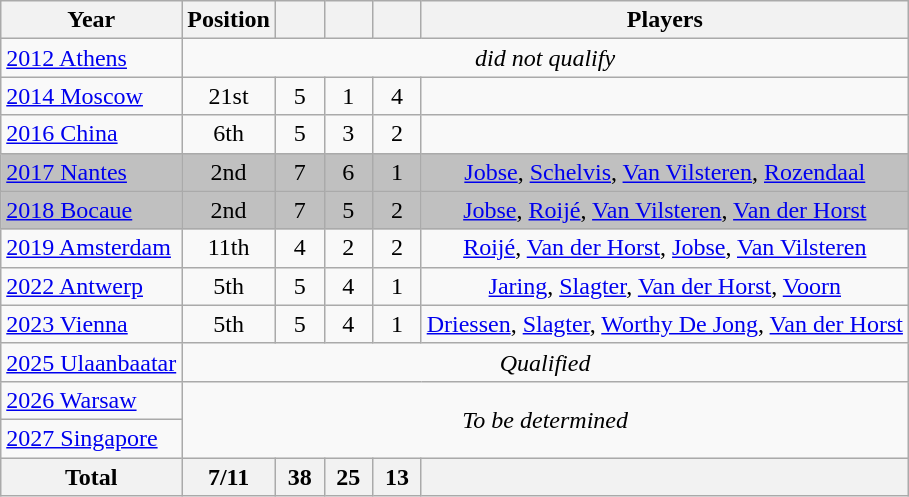<table class="wikitable" style="text-align: center;">
<tr>
<th>Year</th>
<th>Position</th>
<th width=25px></th>
<th width=25px></th>
<th width=25px></th>
<th>Players</th>
</tr>
<tr>
<td style="text-align: left;"> <a href='#'>2012 Athens</a></td>
<td colspan=5><em>did not qualify</em></td>
</tr>
<tr>
<td style="text-align: left;"> <a href='#'>2014 Moscow</a></td>
<td>21st</td>
<td>5</td>
<td>1</td>
<td>4</td>
<td></td>
</tr>
<tr>
<td style="text-align: left;"> <a href='#'>2016 China</a></td>
<td>6th</td>
<td>5</td>
<td>3</td>
<td>2</td>
<td></td>
</tr>
<tr bgcolor=silver>
<td style="text-align: left;"> <a href='#'>2017 Nantes</a></td>
<td>2nd </td>
<td>7</td>
<td>6</td>
<td>1</td>
<td><a href='#'>Jobse</a>, <a href='#'>Schelvis</a>, <a href='#'>Van Vilsteren</a>, <a href='#'>Rozendaal</a></td>
</tr>
<tr bgcolor=silver |>
<td style="text-align: left;"> <a href='#'>2018 Bocaue</a></td>
<td>2nd </td>
<td>7</td>
<td>5</td>
<td>2</td>
<td><a href='#'>Jobse</a>, <a href='#'>Roijé</a>, <a href='#'>Van Vilsteren</a>, <a href='#'>Van der Horst</a></td>
</tr>
<tr>
<td style="text-align: left;"> <a href='#'>2019 Amsterdam</a></td>
<td>11th</td>
<td>4</td>
<td>2</td>
<td>2</td>
<td><a href='#'>Roijé</a>,	<a href='#'>Van der Horst</a>,	<a href='#'>Jobse</a>,	<a href='#'>Van Vilsteren</a></td>
</tr>
<tr>
<td style="text-align: left;"> <a href='#'>2022 Antwerp</a></td>
<td>5th</td>
<td>5</td>
<td>4</td>
<td>1</td>
<td><a href='#'>Jaring</a>, <a href='#'>Slagter</a>, <a href='#'>Van der Horst</a>, <a href='#'>Voorn</a></td>
</tr>
<tr>
<td style="text-align:left;"> <a href='#'>2023 Vienna</a></td>
<td>5th</td>
<td>5</td>
<td>4</td>
<td>1</td>
<td><a href='#'>Driessen</a>, <a href='#'>Slagter</a>, <a href='#'>Worthy De Jong</a>, <a href='#'>Van der Horst</a></td>
</tr>
<tr>
<td style="text-align:left;"> <a href='#'>2025 Ulaanbaatar</a></td>
<td colspan=5><em>Qualified</em></td>
</tr>
<tr>
<td style="text-align:left;"> <a href='#'>2026 Warsaw</a></td>
<td colspan=5 rowspan=2><em>To be determined</em></td>
</tr>
<tr>
<td style="text-align:left;"> <a href='#'>2027 Singapore</a></td>
</tr>
<tr>
<th>Total</th>
<th>7/11</th>
<th>38</th>
<th>25</th>
<th>13</th>
<th></th>
</tr>
</table>
